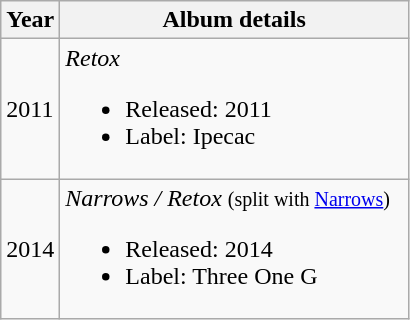<table class="wikitable">
<tr>
<th>Year</th>
<th width="225">Album details</th>
</tr>
<tr>
<td>2011</td>
<td><em>Retox</em><br><ul><li>Released: 2011</li><li>Label:  Ipecac</li></ul></td>
</tr>
<tr>
<td>2014</td>
<td><em>Narrows / Retox</em> <small>(split with <a href='#'>Narrows</a>)</small><br><ul><li>Released: 2014</li><li>Label: Three One G</li></ul></td>
</tr>
</table>
